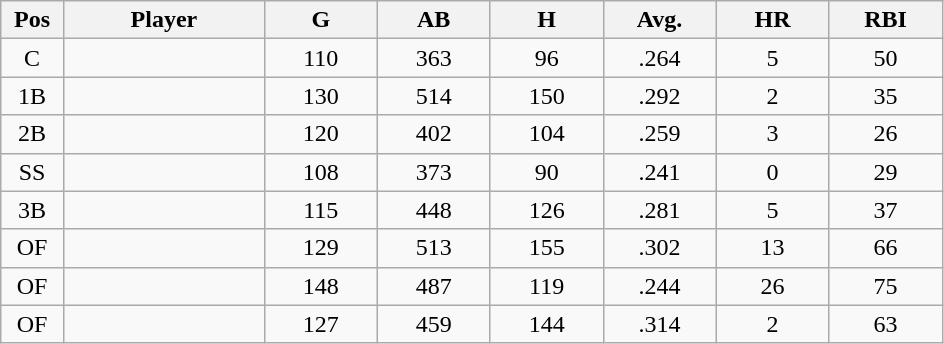<table class="wikitable sortable" style="text-align:center;">
<tr>
<th bgcolor="#DDDDFF" width="5%">Pos</th>
<th bgcolor="#DDDDFF" width="16%">Player</th>
<th bgcolor="#DDDDFF" width="9%">G</th>
<th bgcolor="#DDDDFF" width="9%">AB</th>
<th bgcolor="#DDDDFF" width="9%">H</th>
<th bgcolor="#DDDDFF" width="9%">Avg.</th>
<th bgcolor="#DDDDFF" width="9%">HR</th>
<th bgcolor="#DDDDFF" width="9%">RBI</th>
</tr>
<tr>
<td>C</td>
<td></td>
<td>110</td>
<td>363</td>
<td>96</td>
<td>.264</td>
<td>5</td>
<td>50</td>
</tr>
<tr>
<td>1B</td>
<td></td>
<td>130</td>
<td>514</td>
<td>150</td>
<td>.292</td>
<td>2</td>
<td>35</td>
</tr>
<tr>
<td>2B</td>
<td></td>
<td>120</td>
<td>402</td>
<td>104</td>
<td>.259</td>
<td>3</td>
<td>26</td>
</tr>
<tr>
<td>SS</td>
<td></td>
<td>108</td>
<td>373</td>
<td>90</td>
<td>.241</td>
<td>0</td>
<td>29</td>
</tr>
<tr>
<td>3B</td>
<td></td>
<td>115</td>
<td>448</td>
<td>126</td>
<td>.281</td>
<td>5</td>
<td>37</td>
</tr>
<tr>
<td>OF</td>
<td></td>
<td>129</td>
<td>513</td>
<td>155</td>
<td>.302</td>
<td>13</td>
<td>66</td>
</tr>
<tr>
<td>OF</td>
<td></td>
<td>148</td>
<td>487</td>
<td>119</td>
<td>.244</td>
<td>26</td>
<td>75</td>
</tr>
<tr>
<td>OF</td>
<td></td>
<td>127</td>
<td>459</td>
<td>144</td>
<td>.314</td>
<td>2</td>
<td>63</td>
</tr>
</table>
